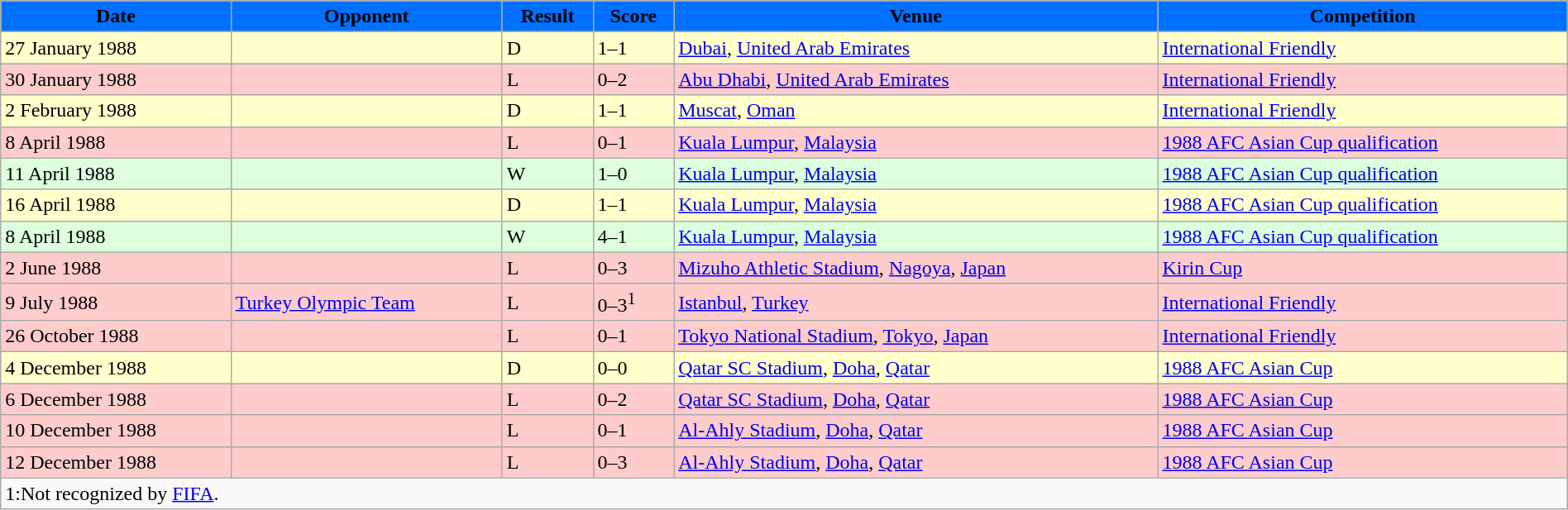<table width=100% class="wikitable">
<tr>
<th style="background:#0070FF;"><span>Date</span></th>
<th style="background:#0070FF;"><span>Opponent</span></th>
<th style="background:#0070FF;"><span>Result</span></th>
<th style="background:#0070FF;"><span>Score</span></th>
<th style="background:#0070FF;"><span>Venue</span></th>
<th style="background:#0070FF;"><span>Competition</span></th>
</tr>
<tr>
</tr>
<tr style="background:#ffc;">
<td>27 January 1988</td>
<td></td>
<td>D</td>
<td>1–1</td>
<td> <a href='#'>Dubai</a>, <a href='#'>United Arab Emirates</a></td>
<td><a href='#'>International Friendly</a></td>
</tr>
<tr style="background:#fcc;">
<td>30 January 1988</td>
<td></td>
<td>L</td>
<td>0–2</td>
<td> <a href='#'>Abu Dhabi</a>, <a href='#'>United Arab Emirates</a></td>
<td><a href='#'>International Friendly</a></td>
</tr>
<tr style="background:#ffc;">
<td>2 February 1988</td>
<td></td>
<td>D</td>
<td>1–1</td>
<td> <a href='#'>Muscat</a>, <a href='#'>Oman</a></td>
<td><a href='#'>International Friendly</a></td>
</tr>
<tr style="background:#fcc;">
<td>8 April 1988</td>
<td></td>
<td>L</td>
<td>0–1</td>
<td> <a href='#'>Kuala Lumpur</a>, <a href='#'>Malaysia</a></td>
<td><a href='#'>1988 AFC Asian Cup qualification</a></td>
</tr>
<tr style="background:#dfd;">
<td>11 April 1988</td>
<td></td>
<td>W</td>
<td>1–0</td>
<td> <a href='#'>Kuala Lumpur</a>, <a href='#'>Malaysia</a></td>
<td><a href='#'>1988 AFC Asian Cup qualification</a></td>
</tr>
<tr style="background:#ffc;">
<td>16 April 1988</td>
<td></td>
<td>D</td>
<td>1–1</td>
<td> <a href='#'>Kuala Lumpur</a>, <a href='#'>Malaysia</a></td>
<td><a href='#'>1988 AFC Asian Cup qualification</a></td>
</tr>
<tr style="background:#dfd;">
<td>8 April 1988</td>
<td></td>
<td>W</td>
<td>4–1</td>
<td> <a href='#'>Kuala Lumpur</a>, <a href='#'>Malaysia</a></td>
<td><a href='#'>1988 AFC Asian Cup qualification</a></td>
</tr>
<tr style="background:#fcc;">
<td>2 June 1988</td>
<td></td>
<td>L</td>
<td>0–3</td>
<td> <a href='#'>Mizuho Athletic Stadium</a>, <a href='#'>Nagoya</a>, <a href='#'>Japan</a></td>
<td><a href='#'>Kirin Cup</a></td>
</tr>
<tr style="background:#fcc;">
<td>9 July 1988</td>
<td> <a href='#'>Turkey Olympic Team</a></td>
<td>L</td>
<td>0–3<sup>1</sup></td>
<td> <a href='#'>Istanbul</a>, <a href='#'>Turkey</a></td>
<td><a href='#'>International Friendly</a></td>
</tr>
<tr style="background:#fcc;">
<td>26 October 1988</td>
<td></td>
<td>L</td>
<td>0–1</td>
<td> <a href='#'>Tokyo National Stadium</a>, <a href='#'>Tokyo</a>, <a href='#'>Japan</a></td>
<td><a href='#'>International Friendly</a></td>
</tr>
<tr style="background:#ffc;">
<td>4 December 1988</td>
<td></td>
<td>D</td>
<td>0–0</td>
<td> <a href='#'>Qatar SC Stadium</a>, <a href='#'>Doha</a>, <a href='#'>Qatar</a></td>
<td><a href='#'>1988 AFC Asian Cup</a></td>
</tr>
<tr style="background:#fcc;">
<td>6 December 1988</td>
<td></td>
<td>L</td>
<td>0–2</td>
<td> <a href='#'>Qatar SC Stadium</a>, <a href='#'>Doha</a>, <a href='#'>Qatar</a></td>
<td><a href='#'>1988 AFC Asian Cup</a></td>
</tr>
<tr style="background:#fcc;">
<td>10 December 1988</td>
<td></td>
<td>L</td>
<td>0–1</td>
<td> <a href='#'>Al-Ahly Stadium</a>, <a href='#'>Doha</a>, <a href='#'>Qatar</a></td>
<td><a href='#'>1988 AFC Asian Cup</a></td>
</tr>
<tr style="background:#fcc;">
<td>12 December 1988</td>
<td></td>
<td>L</td>
<td>0–3</td>
<td> <a href='#'>Al-Ahly Stadium</a>, <a href='#'>Doha</a>, <a href='#'>Qatar</a></td>
<td><a href='#'>1988 AFC Asian Cup</a></td>
</tr>
<tr>
<td colspan=6 align=left>1:Not recognized by <a href='#'>FIFA</a>.</td>
</tr>
</table>
